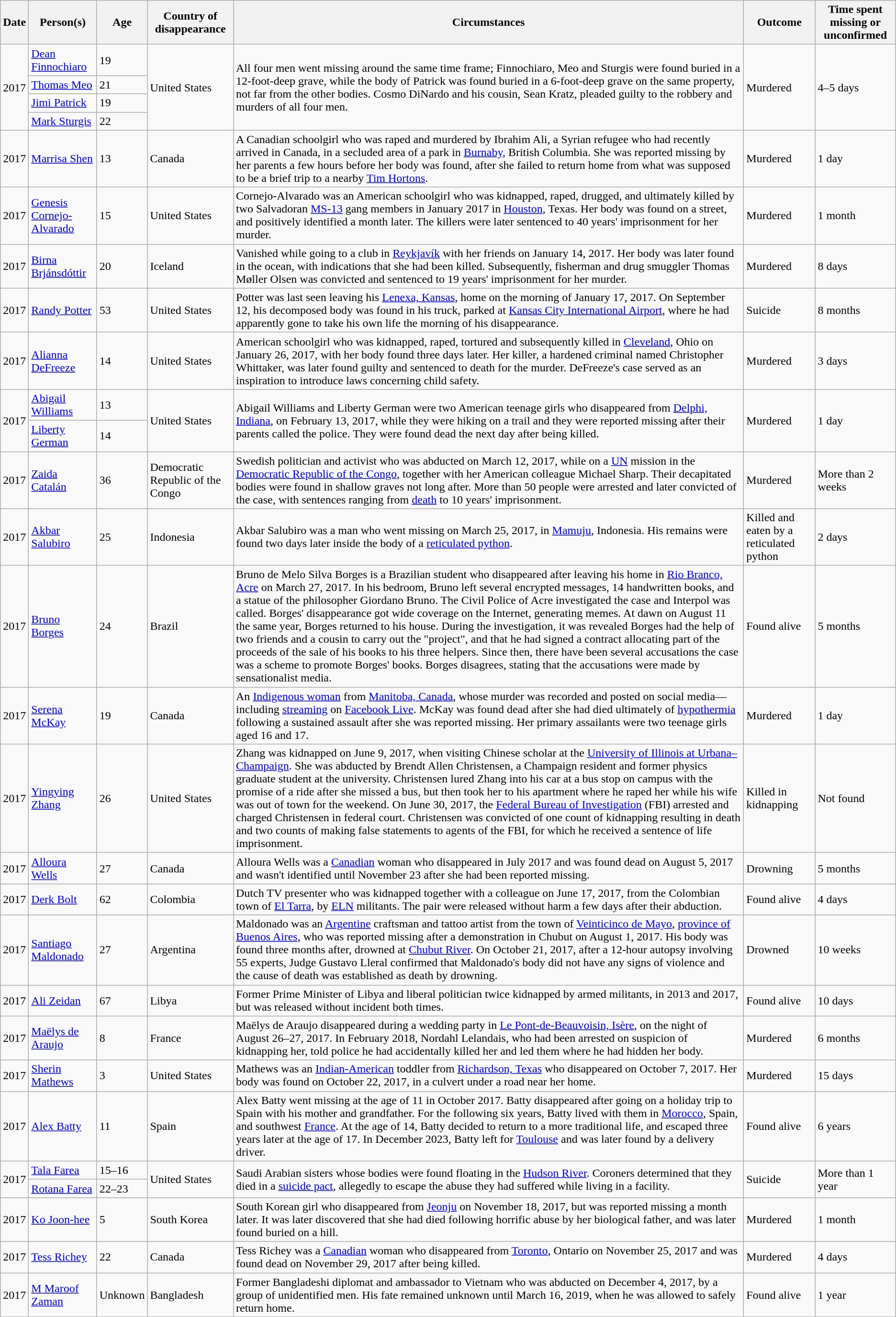<table class="wikitable sortable zebra">
<tr>
<th data-sort-type="isoDate">Date</th>
<th data-sort-type="text">Person(s)</th>
<th data-sort-type="text">Age</th>
<th>Country of disappearance</th>
<th class="unsortable">Circumstances</th>
<th data-sort-type="text">Outcome</th>
<th>Time spent missing or unconfirmed</th>
</tr>
<tr>
<td rowspan="4">2017</td>
<td><a href='#'>Dean Finnochiaro</a></td>
<td>19</td>
<td rowspan="4">United States</td>
<td rowspan="4">All four men went missing around the same time frame; Finnochiaro, Meo and Sturgis were found buried in a 12-foot-deep grave, while the body of Patrick was found buried in a 6-foot-deep grave on the same property, not far from the other bodies. Cosmo DiNardo and his cousin, Sean Kratz, pleaded guilty to the robbery and murders of all four men.</td>
<td rowspan="4">Murdered</td>
<td rowspan="4">4–5 days</td>
</tr>
<tr>
<td><a href='#'>Thomas Meo</a></td>
<td>21</td>
</tr>
<tr>
<td><a href='#'>Jimi Patrick</a></td>
<td>19</td>
</tr>
<tr>
<td><a href='#'>Mark Sturgis</a></td>
<td>22</td>
</tr>
<tr>
<td>2017</td>
<td><a href='#'>Marrisa Shen</a></td>
<td>13</td>
<td>Canada</td>
<td>A Canadian schoolgirl who was raped and murdered by Ibrahim Ali, a Syrian refugee who had recently arrived in Canada, in a secluded area of a park in <a href='#'>Burnaby</a>, British Columbia. She was reported missing by her parents a few hours before her body was found, after she failed to return home from what was supposed to be a brief trip to a nearby <a href='#'>Tim Hortons</a>.</td>
<td>Murdered</td>
<td>1 day</td>
</tr>
<tr>
<td>2017</td>
<td><a href='#'>Genesis Cornejo-Alvarado</a></td>
<td>15</td>
<td>United States</td>
<td>Cornejo-Alvarado was an American schoolgirl who was kidnapped, raped, drugged, and ultimately killed by two Salvadoran <a href='#'>MS-13</a> gang members in January 2017 in <a href='#'>Houston</a>, Texas. Her body was found on a street, and positively identified a month later. The killers were later sentenced to 40 years' imprisonment for her murder.</td>
<td>Murdered</td>
<td>1 month</td>
</tr>
<tr>
<td>2017</td>
<td><a href='#'>Birna Brjánsdóttir</a></td>
<td>20</td>
<td>Iceland</td>
<td>Vanished while going to a club in <a href='#'>Reykjavík</a> with her friends on January 14, 2017. Her body was later found in the ocean, with indications that she had been killed. Subsequently, fisherman and drug smuggler Thomas Møller Olsen was convicted and sentenced to 19 years' imprisonment for her murder.</td>
<td>Murdered</td>
<td>8 days</td>
</tr>
<tr>
<td data-sort-value="2017-01-17">2017</td>
<td><a href='#'>Randy Potter</a></td>
<td data-sort-value="053">53</td>
<td>United States</td>
<td>Potter was last seen leaving his <a href='#'>Lenexa, Kansas</a>, home on the morning of January 17, 2017. On September 12, his decomposed body was found in his truck, parked at <a href='#'>Kansas City International Airport</a>, where he had apparently gone to take his own life the morning of his disappearance.</td>
<td>Suicide</td>
<td>8 months</td>
</tr>
<tr>
<td>2017</td>
<td><a href='#'>Alianna DeFreeze</a></td>
<td>14</td>
<td>United States</td>
<td>American schoolgirl who was kidnapped, raped, tortured and subsequently killed in <a href='#'>Cleveland</a>, Ohio on January 26, 2017, with her body found three days later. Her killer, a hardened criminal named Christopher Whittaker, was later found guilty and sentenced to death for the murder. DeFreeze's case served as an inspiration to introduce laws concerning child safety.</td>
<td>Murdered</td>
<td>3 days</td>
</tr>
<tr>
<td rowspan="2">2017</td>
<td><a href='#'>Abigail Williams</a></td>
<td>13</td>
<td rowspan="2">United States</td>
<td rowspan="2">Abigail Williams and Liberty German were two American teenage girls who disappeared from <a href='#'>Delphi, Indiana</a>, on February 13, 2017, while they were hiking on a trail and they were reported missing after their parents called the police. They were found dead the next day after being killed.</td>
<td rowspan="2">Murdered</td>
<td rowspan="2">1 day</td>
</tr>
<tr>
<td><a href='#'>Liberty German</a></td>
<td>14</td>
</tr>
<tr>
<td>2017</td>
<td><a href='#'>Zaida Catalán</a></td>
<td>36</td>
<td>Democratic Republic of the Congo</td>
<td>Swedish politician and activist who was abducted on March 12, 2017, while on a <a href='#'>UN</a> mission in the <a href='#'>Democratic Republic of the Congo</a>, together with her American colleague Michael Sharp. Their decapitated bodies were found in shallow graves not long after. More than 50 people were arrested and later convicted of the case, with sentences ranging from <a href='#'>death</a> to 10 years' imprisonment.</td>
<td>Murdered</td>
<td>More than 2 weeks</td>
</tr>
<tr>
<td data-sort-value="2017-03-25">2017</td>
<td><a href='#'>Akbar Salubiro</a></td>
<td data-sort-value="025">25</td>
<td>Indonesia</td>
<td>Akbar Salubiro was a man who went missing on March 25, 2017, in <a href='#'>Mamuju</a>, Indonesia. His remains were found two days later inside the body of a <a href='#'>reticulated python</a>.</td>
<td>Killed and eaten by a reticulated python</td>
<td>2 days</td>
</tr>
<tr>
<td>2017</td>
<td><a href='#'>Bruno Borges</a></td>
<td>24</td>
<td>Brazil</td>
<td>Bruno de Melo Silva Borges is a Brazilian student who disappeared after leaving his home in <a href='#'>Rio Branco, Acre</a> on March 27, 2017. In his bedroom, Bruno left several encrypted messages, 14 handwritten books, and a statue of the philosopher Giordano Bruno. The Civil Police of Acre investigated the case and Interpol was called. Borges' disappearance got wide coverage on the Internet, generating memes. At dawn on August 11 the same year, Borges returned to his house. During the investigation, it was revealed Borges had the help of two friends and a cousin to carry out the "project", and that he had signed a contract allocating part of the proceeds of the sale of his books to his three helpers. Since then, there have been several accusations the case was a scheme to promote Borges' books. Borges disagrees, stating that the accusations were made by sensationalist media.</td>
<td>Found alive</td>
<td>5 months</td>
</tr>
<tr>
<td>2017</td>
<td><a href='#'>Serena McKay</a></td>
<td>19</td>
<td>Canada</td>
<td>An <a href='#'>Indigenous woman</a> from <a href='#'>Manitoba, Canada</a>, whose murder was recorded and posted on social media—including <a href='#'>streaming</a> on <a href='#'>Facebook Live</a>. McKay was found dead after she had died ultimately of <a href='#'>hypothermia</a> following a sustained assault after she was reported missing. Her primary assailants were two teenage girls aged 16 and 17.</td>
<td>Murdered</td>
<td>1 day</td>
</tr>
<tr>
<td>2017</td>
<td><a href='#'>Yingying Zhang</a></td>
<td>26</td>
<td>United States</td>
<td>Zhang was kidnapped on June 9, 2017, when visiting Chinese scholar at the <a href='#'>University of Illinois at Urbana–Champaign</a>. She was abducted by Brendt Allen Christensen, a Champaign resident and former physics graduate student at the university. Christensen lured Zhang into his car at a bus stop on campus with the promise of a ride after she missed a bus, but then took her to his apartment where he raped her while his wife was out of town for the weekend. On June 30, 2017, the <a href='#'>Federal Bureau of Investigation</a> (FBI) arrested and charged Christensen in federal court. Christensen was convicted of one count of kidnapping resulting in death and two counts of making false statements to agents of the FBI, for which he received a sentence of life imprisonment.</td>
<td>Killed in kidnapping</td>
<td>Not found</td>
</tr>
<tr>
<td>2017</td>
<td><a href='#'>Alloura Wells</a></td>
<td data-sort-value="027">27</td>
<td>Canada</td>
<td>Alloura Wells was a <a href='#'>Canadian</a> woman who disappeared in July 2017 and was found dead on August 5, 2017 and wasn't identified until November 23 after she had been reported missing.</td>
<td>Drowning</td>
<td>5 months</td>
</tr>
<tr>
<td>2017</td>
<td><a href='#'>Derk Bolt</a></td>
<td>62</td>
<td>Colombia</td>
<td>Dutch TV presenter who was kidnapped together with a colleague on June 17, 2017, from the Colombian town of <a href='#'>El Tarra</a>, by <a href='#'>ELN</a> militants. The pair were released without harm a few days after their abduction.</td>
<td>Found alive</td>
<td>4 days</td>
</tr>
<tr>
<td data-sort-value="2017-08-01">2017</td>
<td><a href='#'>Santiago Maldonado</a></td>
<td data-sort-value="027">27</td>
<td>Argentina</td>
<td>Maldonado was an <a href='#'>Argentine</a> craftsman and tattoo artist from the town of <a href='#'>Veinticinco de Mayo</a>, <a href='#'>province of Buenos Aires</a>, who was reported missing after a demonstration in Chubut on August 1, 2017. His body was found three months after, drowned at <a href='#'>Chubut River</a>. On October 21, 2017, after a 12-hour autopsy involving 55 experts, Judge Gustavo Lleral confirmed that Maldonado's body did not have any signs of violence and the cause of death was established as death by drowning.</td>
<td>Drowned</td>
<td>10 weeks</td>
</tr>
<tr>
<td>2017</td>
<td><a href='#'>Ali Zeidan</a></td>
<td>67</td>
<td>Libya</td>
<td>Former Prime Minister of Libya and liberal politician twice kidnapped by armed militants, in 2013 and 2017, but was released without incident both times.</td>
<td>Found alive</td>
<td>10 days</td>
</tr>
<tr>
<td>2017</td>
<td><a href='#'>Maëlys de Araujo</a></td>
<td>8</td>
<td>France</td>
<td>Maëlys de Araujo disappeared during a wedding party in <a href='#'>Le Pont-de-Beauvoisin, Isère</a>, on the night of August 26–27, 2017. In February 2018, Nordahl Lelandais, who had been arrested on suspicion of kidnapping her, told police he had accidentally killed her and led them where he had hidden her body.</td>
<td>Murdered</td>
<td>6 months</td>
</tr>
<tr>
<td>2017</td>
<td><a href='#'>Sherin Mathews</a></td>
<td>3</td>
<td>United States</td>
<td>Mathews was an <a href='#'>Indian-American</a> toddler from <a href='#'>Richardson, Texas</a> who disappeared on October 7, 2017. Her body was found on October 22, 2017, in a culvert under a road near her home.</td>
<td>Murdered</td>
<td>15 days</td>
</tr>
<tr>
<td data-sort-value="2017-10-08">2017</td>
<td><a href='#'>Alex Batty</a></td>
<td data-sort-value="011">11</td>
<td>Spain</td>
<td>Alex Batty went missing at the age of 11 in October 2017. Batty disappeared after going on a holiday trip to Spain with his mother and grandfather. For the following six years, Batty lived with them in <a href='#'>Morocco</a>, Spain, and southwest <a href='#'>France</a>. At the age of 14, Batty decided to return to a more traditional life, and escaped three years later at the age of 17. In December 2023, Batty left for <a href='#'>Toulouse</a> and was later found by a delivery driver.</td>
<td>Found alive</td>
<td data-sort-value="2257">6 years</td>
</tr>
<tr>
<td rowspan="2">2017</td>
<td><a href='#'>Tala Farea</a></td>
<td>15–16</td>
<td rowspan="2">United States</td>
<td rowspan="2">Saudi Arabian sisters whose bodies were found floating in the <a href='#'>Hudson River</a>. Coroners determined that they died in a <a href='#'>suicide pact</a>, allegedly to escape the abuse they had suffered while living in a facility.</td>
<td rowspan="2">Suicide</td>
<td rowspan="2">More than 1 year</td>
</tr>
<tr>
<td><a href='#'>Rotana Farea</a></td>
<td>22–23</td>
</tr>
<tr>
<td>2017</td>
<td><a href='#'>Ko Joon-hee</a></td>
<td>5</td>
<td>South Korea</td>
<td>South Korean girl who disappeared from <a href='#'>Jeonju</a> on November 18, 2017, but was reported missing a month later. It was later discovered that she had died following horrific abuse by her biological father, and was later found buried on a hill.</td>
<td>Murdered</td>
<td>1 month</td>
</tr>
<tr>
<td>2017</td>
<td><a href='#'>Tess Richey</a></td>
<td>22</td>
<td>Canada</td>
<td>Tess Richey was a <a href='#'>Canadian</a> woman who disappeared from <a href='#'>Toronto</a>, Ontario on November 25, 2017 and was found dead on November 29, 2017 after being killed.</td>
<td>Murdered</td>
<td>4 days</td>
</tr>
<tr>
<td>2017</td>
<td><a href='#'>M Maroof Zaman</a></td>
<td>Unknown</td>
<td>Bangladesh</td>
<td>Former Bangladeshi diplomat and ambassador to Vietnam who was abducted on December 4, 2017, by a group of unidentified men. His fate remained unknown until March 16, 2019, when he was allowed to safely return home.</td>
<td>Found alive</td>
<td>1 year</td>
</tr>
</table>
